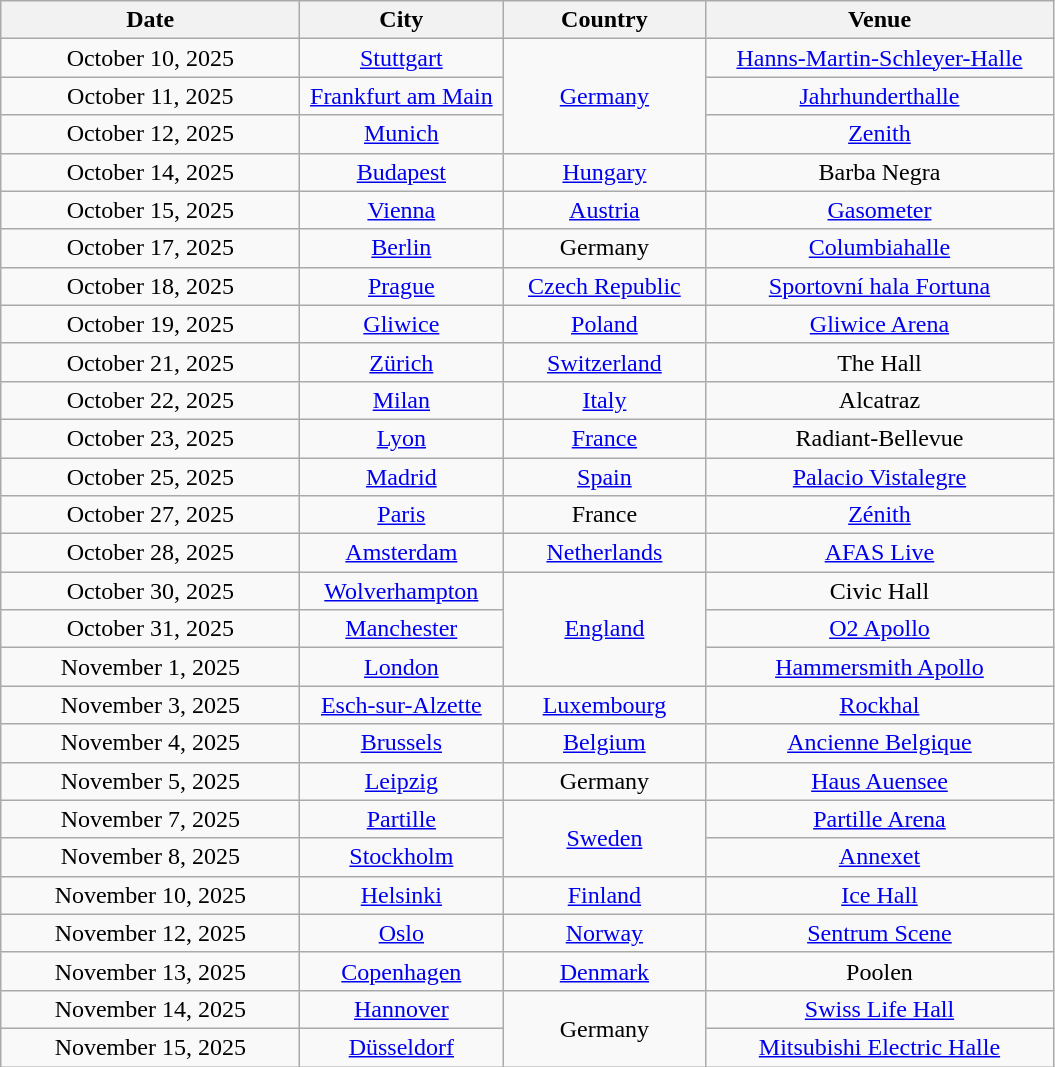<table class="wikitable" style="text-align:center;">
<tr>
<th scope="col" style="width:12em;">Date</th>
<th scope="col" style="width:8em;">City</th>
<th scope="col" style="width:8em;">Country</th>
<th scope="col" style="width:14em;">Venue</th>
</tr>
<tr>
<td>October 10, 2025</td>
<td><a href='#'>Stuttgart</a></td>
<td rowspan="3"><a href='#'>Germany</a></td>
<td><a href='#'>Hanns-Martin-Schleyer-Halle</a></td>
</tr>
<tr>
<td>October 11, 2025</td>
<td><a href='#'>Frankfurt am Main</a></td>
<td><a href='#'>Jahrhunderthalle</a></td>
</tr>
<tr>
<td>October 12, 2025</td>
<td><a href='#'>Munich</a></td>
<td><a href='#'>Zenith</a></td>
</tr>
<tr>
<td>October 14, 2025</td>
<td><a href='#'>Budapest</a></td>
<td><a href='#'>Hungary</a></td>
<td>Barba Negra</td>
</tr>
<tr>
<td>October 15, 2025</td>
<td><a href='#'>Vienna</a></td>
<td><a href='#'>Austria</a></td>
<td><a href='#'>Gasometer</a></td>
</tr>
<tr>
<td>October 17, 2025</td>
<td><a href='#'>Berlin</a></td>
<td>Germany</td>
<td><a href='#'>Columbiahalle</a></td>
</tr>
<tr>
<td>October 18, 2025</td>
<td><a href='#'>Prague</a></td>
<td><a href='#'>Czech Republic</a></td>
<td><a href='#'>Sportovní hala Fortuna</a></td>
</tr>
<tr>
<td>October 19, 2025</td>
<td><a href='#'>Gliwice</a></td>
<td><a href='#'>Poland</a></td>
<td><a href='#'>Gliwice Arena</a></td>
</tr>
<tr>
<td>October 21, 2025</td>
<td><a href='#'>Zürich</a></td>
<td><a href='#'>Switzerland</a></td>
<td>The Hall</td>
</tr>
<tr>
<td>October 22, 2025</td>
<td><a href='#'>Milan</a></td>
<td><a href='#'>Italy</a></td>
<td>Alcatraz</td>
</tr>
<tr>
<td>October 23, 2025</td>
<td><a href='#'>Lyon</a></td>
<td><a href='#'>France</a></td>
<td>Radiant-Bellevue</td>
</tr>
<tr>
<td>October 25, 2025</td>
<td><a href='#'>Madrid</a></td>
<td><a href='#'>Spain</a></td>
<td><a href='#'>Palacio Vistalegre</a></td>
</tr>
<tr>
<td>October 27, 2025</td>
<td><a href='#'>Paris</a></td>
<td>France</td>
<td><a href='#'>Zénith</a></td>
</tr>
<tr>
<td>October 28, 2025</td>
<td><a href='#'>Amsterdam</a></td>
<td><a href='#'>Netherlands</a></td>
<td><a href='#'>AFAS Live</a></td>
</tr>
<tr>
<td>October 30, 2025</td>
<td><a href='#'>Wolverhampton</a></td>
<td rowspan="3"><a href='#'>England</a></td>
<td>Civic Hall</td>
</tr>
<tr>
<td>October 31, 2025</td>
<td><a href='#'>Manchester</a></td>
<td><a href='#'>O2 Apollo</a></td>
</tr>
<tr>
<td>November 1, 2025</td>
<td><a href='#'>London</a></td>
<td><a href='#'>Hammersmith Apollo</a></td>
</tr>
<tr>
<td>November 3, 2025</td>
<td><a href='#'>Esch-sur-Alzette</a></td>
<td><a href='#'>Luxembourg</a></td>
<td><a href='#'>Rockhal</a></td>
</tr>
<tr>
<td>November 4, 2025</td>
<td><a href='#'>Brussels</a></td>
<td><a href='#'>Belgium</a></td>
<td><a href='#'>Ancienne Belgique</a></td>
</tr>
<tr>
<td>November 5, 2025</td>
<td><a href='#'>Leipzig</a></td>
<td>Germany</td>
<td><a href='#'>Haus Auensee</a></td>
</tr>
<tr>
<td>November 7, 2025</td>
<td><a href='#'>Partille</a></td>
<td rowspan="2"><a href='#'>Sweden</a></td>
<td><a href='#'>Partille Arena</a></td>
</tr>
<tr>
<td>November 8, 2025</td>
<td><a href='#'>Stockholm</a></td>
<td><a href='#'>Annexet</a></td>
</tr>
<tr>
<td>November 10, 2025</td>
<td><a href='#'>Helsinki</a></td>
<td><a href='#'>Finland</a></td>
<td><a href='#'>Ice Hall</a></td>
</tr>
<tr>
<td>November 12, 2025</td>
<td><a href='#'>Oslo</a></td>
<td><a href='#'>Norway</a></td>
<td><a href='#'>Sentrum Scene</a></td>
</tr>
<tr>
<td>November 13, 2025</td>
<td><a href='#'>Copenhagen</a></td>
<td><a href='#'>Denmark</a></td>
<td>Poolen</td>
</tr>
<tr>
<td>November 14, 2025</td>
<td><a href='#'>Hannover</a></td>
<td rowspan="2">Germany</td>
<td><a href='#'>Swiss Life Hall</a></td>
</tr>
<tr>
<td>November 15, 2025</td>
<td><a href='#'>Düsseldorf</a></td>
<td><a href='#'>Mitsubishi Electric Halle</a></td>
</tr>
</table>
